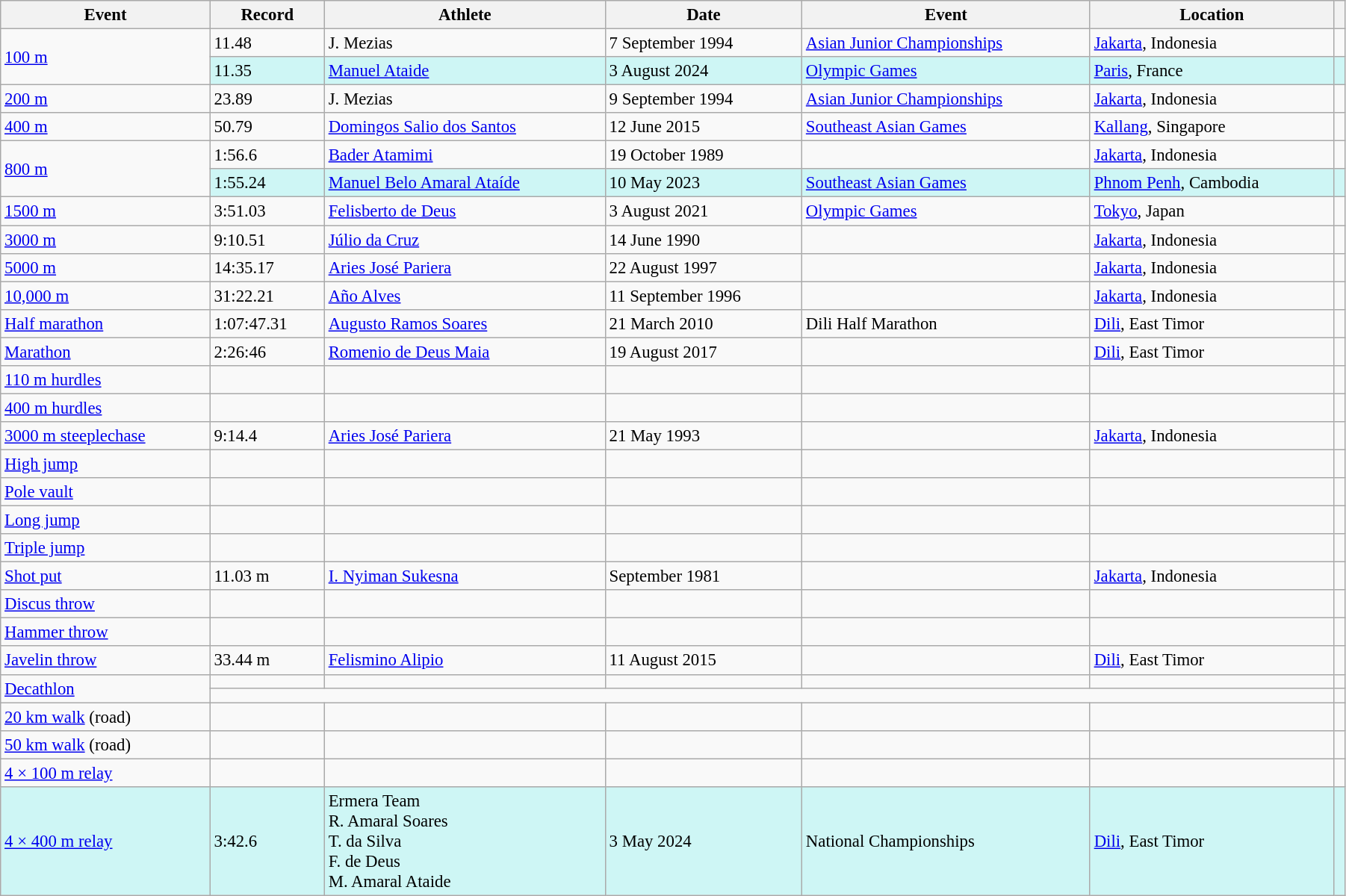<table class="wikitable" style="font-size:95%; width: 95%;">
<tr>
<th>Event</th>
<th>Record</th>
<th>Athlete</th>
<th>Date</th>
<th>Event</th>
<th>Location</th>
<th></th>
</tr>
<tr>
<td rowspan=2><a href='#'>100 m</a></td>
<td>11.48</td>
<td>J. Mezias</td>
<td>7 September 1994</td>
<td><a href='#'>Asian Junior Championships</a></td>
<td><a href='#'>Jakarta</a>, Indonesia</td>
<td></td>
</tr>
<tr style="background:#cef6f5;">
<td>11.35 </td>
<td><a href='#'>Manuel Ataide</a></td>
<td>3 August 2024</td>
<td><a href='#'>Olympic Games</a></td>
<td><a href='#'>Paris</a>, France</td>
<td></td>
</tr>
<tr>
<td><a href='#'>200 m</a></td>
<td>23.89</td>
<td>J. Mezias</td>
<td>9 September 1994</td>
<td><a href='#'>Asian Junior Championships</a></td>
<td><a href='#'>Jakarta</a>, Indonesia</td>
<td></td>
</tr>
<tr>
<td><a href='#'>400 m</a></td>
<td>50.79</td>
<td><a href='#'>Domingos Salio dos Santos</a></td>
<td>12 June 2015</td>
<td><a href='#'>Southeast Asian Games</a></td>
<td><a href='#'>Kallang</a>, Singapore</td>
<td></td>
</tr>
<tr>
<td rowspan=2><a href='#'>800 m</a></td>
<td>1:56.6 </td>
<td><a href='#'>Bader Atamimi</a></td>
<td>19 October 1989</td>
<td></td>
<td><a href='#'>Jakarta</a>, Indonesia</td>
<td></td>
</tr>
<tr bgcolor=#CEF6F5>
<td>1:55.24</td>
<td><a href='#'>Manuel Belo Amaral Ataíde</a></td>
<td>10 May 2023</td>
<td><a href='#'>Southeast Asian Games</a></td>
<td><a href='#'>Phnom Penh</a>, Cambodia</td>
<td></td>
</tr>
<tr>
<td><a href='#'>1500 m</a></td>
<td>3:51.03</td>
<td><a href='#'>Felisberto de Deus</a></td>
<td>3 August 2021</td>
<td><a href='#'>Olympic Games</a></td>
<td><a href='#'>Tokyo</a>, Japan</td>
<td></td>
</tr>
<tr>
<td><a href='#'>3000 m</a></td>
<td>9:10.51</td>
<td><a href='#'>Júlio da Cruz</a></td>
<td>14 June 1990</td>
<td></td>
<td><a href='#'>Jakarta</a>, Indonesia</td>
<td></td>
</tr>
<tr>
<td><a href='#'>5000 m</a></td>
<td>14:35.17</td>
<td><a href='#'>Aries José Pariera</a></td>
<td>22 August 1997</td>
<td></td>
<td><a href='#'>Jakarta</a>, Indonesia</td>
<td></td>
</tr>
<tr>
<td><a href='#'>10,000 m</a></td>
<td>31:22.21</td>
<td><a href='#'>Año Alves</a></td>
<td>11 September 1996</td>
<td></td>
<td><a href='#'>Jakarta</a>, Indonesia</td>
<td></td>
</tr>
<tr>
<td><a href='#'>Half marathon</a></td>
<td>1:07:47.31</td>
<td><a href='#'>Augusto Ramos Soares</a></td>
<td>21 March 2010</td>
<td>Dili Half Marathon</td>
<td><a href='#'>Dili</a>, East Timor</td>
<td></td>
</tr>
<tr>
<td><a href='#'>Marathon</a></td>
<td>2:26:46</td>
<td><a href='#'>Romenio de Deus Maia</a></td>
<td>19 August 2017</td>
<td></td>
<td><a href='#'>Dili</a>, East Timor</td>
<td></td>
</tr>
<tr>
<td><a href='#'>110 m hurdles</a></td>
<td></td>
<td></td>
<td></td>
<td></td>
<td></td>
<td></td>
</tr>
<tr>
<td><a href='#'>400 m hurdles</a></td>
<td></td>
<td></td>
<td></td>
<td></td>
<td></td>
<td></td>
</tr>
<tr>
<td><a href='#'>3000 m steeplechase</a></td>
<td>9:14.4 </td>
<td><a href='#'>Aries José Pariera</a></td>
<td>21 May 1993</td>
<td></td>
<td><a href='#'>Jakarta</a>, Indonesia</td>
<td></td>
</tr>
<tr>
<td><a href='#'>High jump</a></td>
<td></td>
<td></td>
<td></td>
<td></td>
<td></td>
<td></td>
</tr>
<tr>
<td><a href='#'>Pole vault</a></td>
<td></td>
<td></td>
<td></td>
<td></td>
<td></td>
<td></td>
</tr>
<tr>
<td><a href='#'>Long jump</a></td>
<td></td>
<td></td>
<td></td>
<td></td>
<td></td>
<td></td>
</tr>
<tr>
<td><a href='#'>Triple jump</a></td>
<td></td>
<td></td>
<td></td>
<td></td>
<td></td>
<td></td>
</tr>
<tr>
<td><a href='#'>Shot put</a></td>
<td>11.03 m</td>
<td><a href='#'>I. Nyiman Sukesna</a></td>
<td>September 1981</td>
<td></td>
<td><a href='#'>Jakarta</a>, Indonesia</td>
<td></td>
</tr>
<tr>
<td><a href='#'>Discus throw</a></td>
<td></td>
<td></td>
<td></td>
<td></td>
<td></td>
<td></td>
</tr>
<tr>
<td><a href='#'>Hammer throw</a></td>
<td></td>
<td></td>
<td></td>
<td></td>
<td></td>
<td></td>
</tr>
<tr>
<td><a href='#'>Javelin throw</a></td>
<td>33.44 m</td>
<td><a href='#'>Felismino Alipio</a></td>
<td>11 August 2015</td>
<td></td>
<td><a href='#'>Dili</a>, East Timor</td>
<td></td>
</tr>
<tr>
<td rowspan=2><a href='#'>Decathlon</a></td>
<td></td>
<td></td>
<td></td>
<td></td>
<td></td>
<td></td>
</tr>
<tr>
<td colspan=5></td>
<td></td>
</tr>
<tr>
<td><a href='#'>20 km walk</a> (road)</td>
<td></td>
<td></td>
<td></td>
<td></td>
<td></td>
<td></td>
</tr>
<tr>
<td><a href='#'>50 km walk</a> (road)</td>
<td></td>
<td></td>
<td></td>
<td></td>
<td></td>
<td></td>
</tr>
<tr>
<td><a href='#'>4 × 100 m relay</a></td>
<td></td>
<td></td>
<td></td>
<td></td>
<td></td>
<td></td>
</tr>
<tr bgcolor=#CEF6F5>
<td><a href='#'>4 × 400 m relay</a></td>
<td>3:42.6 </td>
<td>Ermera Team<br>R. Amaral Soares<br>T. da Silva<br>F. de Deus<br>M. Amaral Ataide</td>
<td>3 May 2024</td>
<td>National Championships</td>
<td><a href='#'>Dili</a>, East Timor</td>
<td></td>
</tr>
</table>
